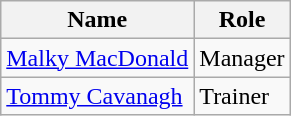<table class="wikitable">
<tr>
<th>Name</th>
<th>Role</th>
</tr>
<tr>
<td> <a href='#'>Malky MacDonald</a></td>
<td>Manager</td>
</tr>
<tr>
<td> <a href='#'>Tommy Cavanagh</a></td>
<td>Trainer</td>
</tr>
</table>
